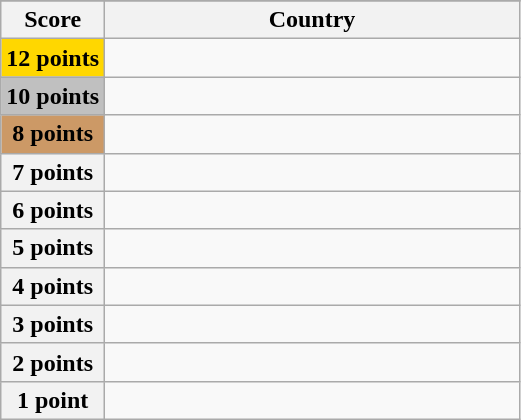<table class="wikitable">
<tr>
</tr>
<tr>
<th scope="col" width="20%">Score</th>
<th scope="col">Country</th>
</tr>
<tr>
<th scope="row" style="background:gold">12 points</th>
<td></td>
</tr>
<tr>
<th scope="row" style="background:silver">10 points</th>
<td></td>
</tr>
<tr>
<th scope="row" style="background:#CC9966">8 points</th>
<td></td>
</tr>
<tr>
<th scope="row">7 points</th>
<td></td>
</tr>
<tr>
<th scope="row">6 points</th>
<td></td>
</tr>
<tr>
<th scope="row">5 points</th>
<td></td>
</tr>
<tr>
<th scope="row">4 points</th>
<td></td>
</tr>
<tr>
<th scope="row">3 points</th>
<td></td>
</tr>
<tr>
<th scope="row">2 points</th>
<td></td>
</tr>
<tr>
<th scope="row">1 point</th>
<td></td>
</tr>
</table>
